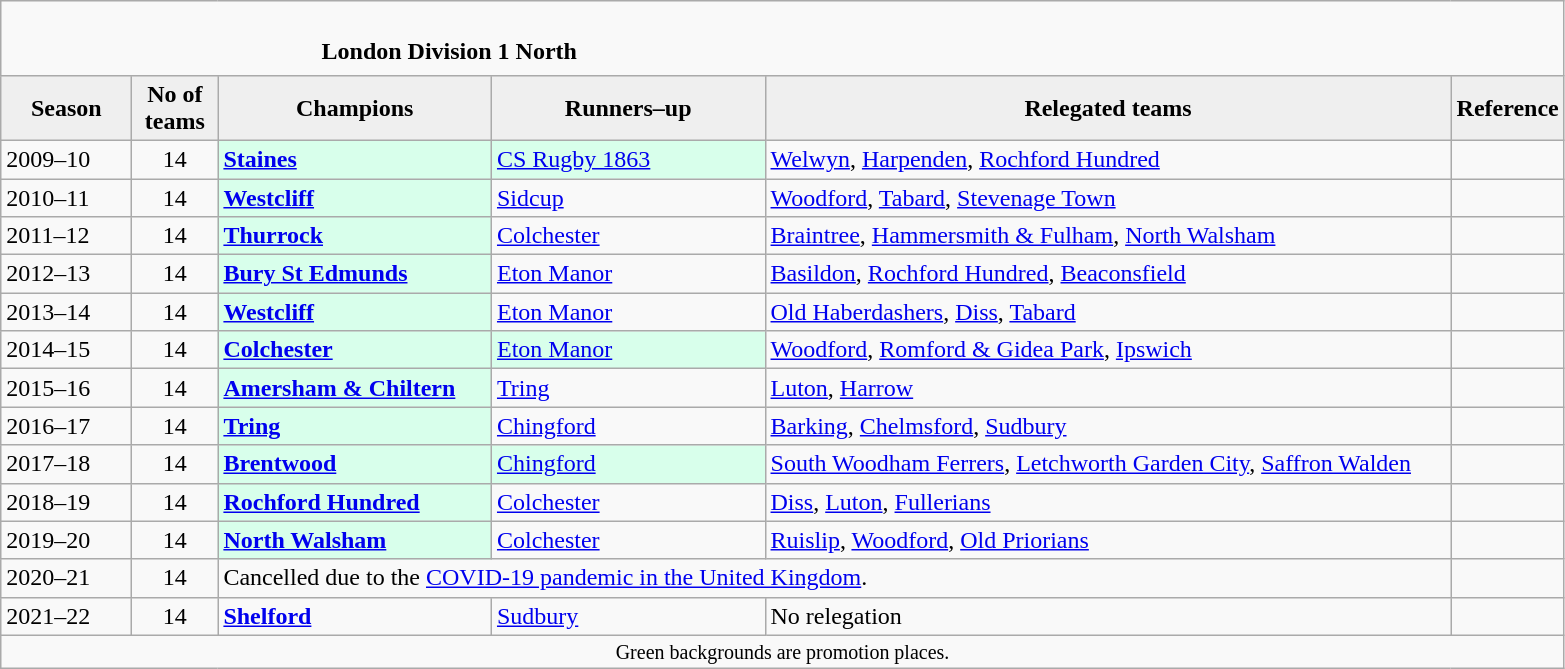<table class="wikitable" style="text-align: left;">
<tr>
<td colspan="11" cellpadding="0" cellspacing="0"><br><table border="0" style="width:100%;" cellpadding="0" cellspacing="0">
<tr>
<td style="width:20%; border:0;"></td>
<td style="border:0;"><strong>London Division 1 North</strong></td>
<td style="width:20%; border:0;"></td>
</tr>
</table>
</td>
</tr>
<tr>
<th style="background:#efefef; width:80px;">Season</th>
<th style="background:#efefef; width:50px;">No of teams</th>
<th style="background:#efefef; width:175px;">Champions</th>
<th style="background:#efefef; width:175px;">Runners–up</th>
<th style="background:#efefef; width:450px;">Relegated teams</th>
<th style="background:#efefef; width:50px;">Reference</th>
</tr>
<tr align=left>
<td>2009–10</td>
<td style="text-align: center;">14</td>
<td style="background:#d8ffeb;"><strong><a href='#'>Staines</a></strong></td>
<td style="background:#d8ffeb;"><a href='#'>CS Rugby 1863</a></td>
<td><a href='#'>Welwyn</a>, <a href='#'>Harpenden</a>, <a href='#'>Rochford Hundred</a></td>
<td></td>
</tr>
<tr>
<td>2010–11</td>
<td style="text-align: center;">14</td>
<td style="background:#d8ffeb;"><strong><a href='#'>Westcliff</a></strong></td>
<td><a href='#'>Sidcup</a></td>
<td><a href='#'>Woodford</a>, <a href='#'>Tabard</a>, <a href='#'>Stevenage Town</a></td>
<td></td>
</tr>
<tr>
<td>2011–12</td>
<td style="text-align: center;">14</td>
<td style="background:#d8ffeb;"><strong><a href='#'>Thurrock</a></strong></td>
<td><a href='#'>Colchester</a></td>
<td><a href='#'>Braintree</a>, <a href='#'>Hammersmith & Fulham</a>, <a href='#'>North Walsham</a></td>
<td></td>
</tr>
<tr>
<td>2012–13</td>
<td style="text-align: center;">14</td>
<td style="background:#d8ffeb;"><strong><a href='#'>Bury St Edmunds</a></strong></td>
<td><a href='#'>Eton Manor</a></td>
<td><a href='#'>Basildon</a>, <a href='#'>Rochford Hundred</a>, <a href='#'>Beaconsfield</a></td>
<td></td>
</tr>
<tr>
<td>2013–14</td>
<td style="text-align: center;">14</td>
<td style="background:#d8ffeb;"><strong><a href='#'>Westcliff</a></strong></td>
<td><a href='#'>Eton Manor</a></td>
<td><a href='#'>Old Haberdashers</a>, <a href='#'>Diss</a>, <a href='#'>Tabard</a></td>
<td></td>
</tr>
<tr>
<td>2014–15</td>
<td style="text-align: center;">14</td>
<td style="background:#d8ffeb;"><strong><a href='#'>Colchester</a></strong></td>
<td style="background:#d8ffeb;"><a href='#'>Eton Manor</a></td>
<td><a href='#'>Woodford</a>, <a href='#'>Romford & Gidea Park</a>, <a href='#'>Ipswich</a></td>
<td></td>
</tr>
<tr>
<td>2015–16</td>
<td style="text-align: center;">14</td>
<td style="background:#d8ffeb;"><strong><a href='#'>Amersham & Chiltern</a></strong></td>
<td><a href='#'>Tring</a></td>
<td><a href='#'>Luton</a>, <a href='#'>Harrow</a></td>
<td></td>
</tr>
<tr>
<td>2016–17</td>
<td style="text-align: center;">14</td>
<td style="background:#d8ffeb;"><strong><a href='#'>Tring</a></strong></td>
<td><a href='#'>Chingford</a></td>
<td><a href='#'>Barking</a>, <a href='#'>Chelmsford</a>, <a href='#'>Sudbury</a></td>
<td></td>
</tr>
<tr>
<td>2017–18</td>
<td style="text-align: center;">14</td>
<td style="background:#d8ffeb;"><strong><a href='#'>Brentwood</a></strong></td>
<td style="background:#d8ffeb;"><a href='#'>Chingford</a></td>
<td><a href='#'>South Woodham Ferrers</a>, <a href='#'>Letchworth Garden City</a>, <a href='#'>Saffron Walden</a></td>
<td></td>
</tr>
<tr>
<td>2018–19</td>
<td style="text-align: center;">14</td>
<td style="background:#d8ffeb;"><strong><a href='#'>Rochford Hundred</a></strong></td>
<td><a href='#'>Colchester</a></td>
<td><a href='#'>Diss</a>, <a href='#'>Luton</a>, <a href='#'>Fullerians</a></td>
<td></td>
</tr>
<tr>
<td>2019–20</td>
<td style="text-align: center;">14</td>
<td style="background:#d8ffeb;"><strong><a href='#'>North Walsham</a></strong></td>
<td><a href='#'>Colchester</a></td>
<td><a href='#'>Ruislip</a>, <a href='#'>Woodford</a>, <a href='#'>Old Priorians</a></td>
<td></td>
</tr>
<tr>
<td>2020–21</td>
<td style="text-align: center;">14</td>
<td colspan=3>Cancelled due to the <a href='#'>COVID-19 pandemic in the United Kingdom</a>.</td>
</tr>
<tr>
<td>2021–22</td>
<td style="text-align: center;">14</td>
<td><strong><a href='#'>Shelford</a></strong></td>
<td><a href='#'>Sudbury</a></td>
<td>No relegation</td>
<td></td>
</tr>
<tr>
<td colspan="15"  style="border:0; font-size:smaller; text-align:center;">Green backgrounds are promotion places.</td>
</tr>
</table>
